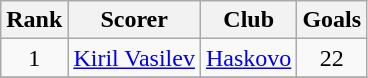<table class="wikitable" style="text-align:center">
<tr>
<th>Rank</th>
<th>Scorer</th>
<th>Club</th>
<th>Goals</th>
</tr>
<tr>
<td rowspan="1">1</td>
<td align="left"> <a href='#'>Kiril Vasilev</a></td>
<td align="left"><a href='#'>Haskovo</a></td>
<td rowspan="1">22</td>
</tr>
<tr>
</tr>
</table>
